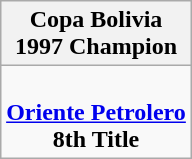<table class="wikitable" style="text-align: center; margin: 0 auto;">
<tr>
<th>Copa Bolivia <br>1997  Champion</th>
</tr>
<tr>
<td><br><strong><a href='#'>Oriente Petrolero</a></strong><br><strong>8th Title </strong></td>
</tr>
</table>
